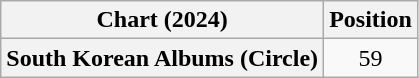<table class="wikitable plainrowheaders" style="text-align:center">
<tr>
<th scope="col">Chart (2024)</th>
<th scope="col">Position</th>
</tr>
<tr>
<th scope="row">South Korean Albums (Circle)</th>
<td>59</td>
</tr>
</table>
